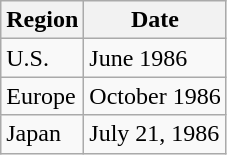<table class="wikitable">
<tr>
<th>Region</th>
<th>Date</th>
</tr>
<tr>
<td>U.S.</td>
<td>June 1986</td>
</tr>
<tr>
<td>Europe</td>
<td>October 1986</td>
</tr>
<tr>
<td>Japan</td>
<td>July 21, 1986</td>
</tr>
</table>
